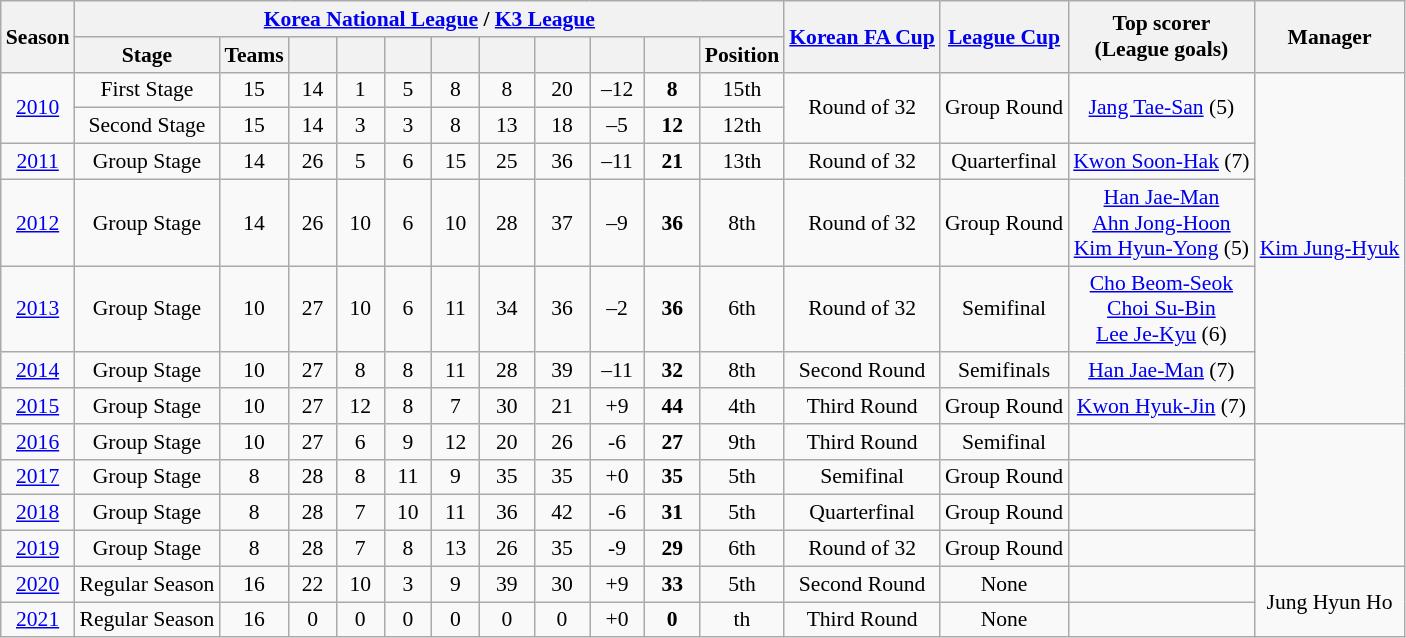<table class="wikitable" style="text-align:center; font-size:90%;">
<tr>
<th rowspan=2>Season</th>
<th colspan=11><a href='#'>Korea National League</a> / <a href='#'>K3 League</a></th>
<th rowspan=2><a href='#'>Korean FA Cup</a></th>
<th rowspan=2><a href='#'>League Cup</a></th>
<th rowspan=2>Top scorer <br> (League goals)</th>
<th rowspan=2>Manager</th>
</tr>
<tr>
<th>Stage</th>
<th>Teams</th>
<th width=25></th>
<th width=25></th>
<th width=25></th>
<th width=25></th>
<th width=30></th>
<th width=30></th>
<th width=30></th>
<th width=30></th>
<th>Position</th>
</tr>
<tr>
<td rowspan=2><a href='#'>2010</a></td>
<td>First Stage</td>
<td>15</td>
<td>14</td>
<td>1</td>
<td>5</td>
<td>8</td>
<td>8</td>
<td>20</td>
<td>–12</td>
<td><strong>8</strong></td>
<td>15th</td>
<td rowspan=2>Round of 32</td>
<td rowspan=2>Group Round</td>
<td rowspan=2> <a href='#'>Jang Tae-San</a> (5)</td>
<td rowspan=7> <a href='#'>Kim Jung-Hyuk</a></td>
</tr>
<tr>
<td>Second Stage</td>
<td>15</td>
<td>14</td>
<td>3</td>
<td>3</td>
<td>8</td>
<td>13</td>
<td>18</td>
<td>–5</td>
<td><strong>12</strong></td>
<td>12th</td>
</tr>
<tr>
<td><a href='#'>2011</a></td>
<td>Group Stage</td>
<td>14</td>
<td>26</td>
<td>5</td>
<td>6</td>
<td>15</td>
<td>25</td>
<td>36</td>
<td>–11</td>
<td><strong>21</strong></td>
<td>13th</td>
<td>Round of 32</td>
<td>Quarterfinal</td>
<td> <a href='#'>Kwon Soon-Hak</a> (7)</td>
</tr>
<tr>
<td><a href='#'>2012</a></td>
<td>Group Stage</td>
<td>14</td>
<td>26</td>
<td>10</td>
<td>6</td>
<td>10</td>
<td>28</td>
<td>37</td>
<td>–9</td>
<td><strong>36</strong></td>
<td>8th</td>
<td>Round of 32</td>
<td>Group Round</td>
<td> <a href='#'>Han Jae-Man</a> <br> <a href='#'>Ahn Jong-Hoon</a> <br> <a href='#'>Kim Hyun-Yong</a> (5)</td>
</tr>
<tr>
<td><a href='#'>2013</a></td>
<td>Group Stage</td>
<td>10</td>
<td>27</td>
<td>10</td>
<td>6</td>
<td>11</td>
<td>34</td>
<td>36</td>
<td>–2</td>
<td><strong>36</strong></td>
<td>6th</td>
<td>Round of 32</td>
<td>Semifinal</td>
<td> <a href='#'>Cho Beom-Seok</a> <br> <a href='#'>Choi Su-Bin</a> <br> <a href='#'>Lee Je-Kyu</a> (6)</td>
</tr>
<tr>
<td><a href='#'>2014</a></td>
<td>Group Stage</td>
<td>10</td>
<td>27</td>
<td>8</td>
<td>8</td>
<td>11</td>
<td>28</td>
<td>39</td>
<td>–11</td>
<td><strong>32</strong></td>
<td>8th</td>
<td>Second Round</td>
<td>Semifinals</td>
<td> <a href='#'>Han Jae-Man</a> (7)</td>
</tr>
<tr>
<td><a href='#'>2015</a></td>
<td>Group Stage</td>
<td>10</td>
<td>27</td>
<td>12</td>
<td>8</td>
<td>7</td>
<td>30</td>
<td>21</td>
<td>+9</td>
<td><strong>44</strong></td>
<td>4th</td>
<td>Third Round</td>
<td>Group Round</td>
<td> <a href='#'>Kwon Hyuk-Jin</a> (7)</td>
</tr>
<tr>
<td><a href='#'>2016</a></td>
<td>Group Stage</td>
<td>10</td>
<td>27</td>
<td>6</td>
<td>9</td>
<td>12</td>
<td>20</td>
<td>26</td>
<td>-6</td>
<td><strong>27</strong></td>
<td>9th</td>
<td>Third Round</td>
<td>Semifinal</td>
<td></td>
</tr>
<tr>
<td><a href='#'>2017</a></td>
<td>Group Stage</td>
<td>8</td>
<td>28</td>
<td>8</td>
<td>11</td>
<td>9</td>
<td>35</td>
<td>35</td>
<td>+0</td>
<td><strong>35</strong></td>
<td>5th</td>
<td>Semifinal</td>
<td>Group Round</td>
<td></td>
</tr>
<tr>
<td><a href='#'>2018</a></td>
<td>Group Stage</td>
<td>8</td>
<td>28</td>
<td>7</td>
<td>10</td>
<td>11</td>
<td>36</td>
<td>42</td>
<td>-6</td>
<td><strong>31</strong></td>
<td>5th</td>
<td>Quarterfinal</td>
<td>Group Round</td>
<td></td>
</tr>
<tr>
<td><a href='#'>2019</a></td>
<td>Group Stage</td>
<td>8</td>
<td>28</td>
<td>7</td>
<td>8</td>
<td>13</td>
<td>26</td>
<td>35</td>
<td>-9</td>
<td><strong>29</strong></td>
<td>6th</td>
<td>Round of 32</td>
<td>Group Round</td>
<td></td>
</tr>
<tr>
<td><a href='#'>2020</a></td>
<td>Regular Season</td>
<td>16</td>
<td>22</td>
<td>10</td>
<td>3</td>
<td>9</td>
<td>39</td>
<td>30</td>
<td>+9</td>
<td><strong>33</strong></td>
<td>5th</td>
<td>Second Round</td>
<td>None</td>
<td></td>
<td rowspan=2> Jung Hyun Ho</td>
</tr>
<tr>
<td><a href='#'>2021</a></td>
<td>Regular Season</td>
<td>16</td>
<td>0</td>
<td>0</td>
<td>0</td>
<td>0</td>
<td>0</td>
<td>0</td>
<td>+0</td>
<td><strong>0</strong></td>
<td>th</td>
<td>Third Round</td>
<td>None</td>
<td></td>
</tr>
</table>
